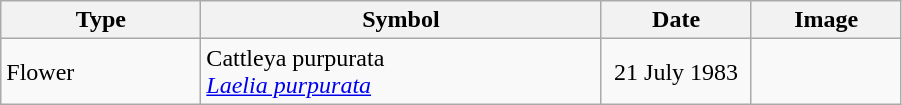<table class="wikitable">
<tr>
<th width="20%">Type</th>
<th width="40%">Symbol</th>
<th width="15%">Date</th>
<th width="15%">Image</th>
</tr>
<tr>
<td>Flower</td>
<td>Cattleya purpurata<br><em><a href='#'>Laelia purpurata</a></em></td>
<td align="center">21 July 1983</td>
<td align="center"></td>
</tr>
</table>
